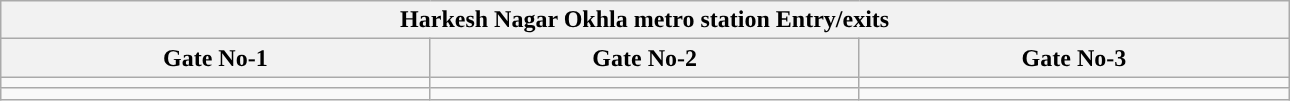<table class="wikitable" style="text-align: center;" width="68%">
<tr>
<th align="center" colspan="3" style="background:#"><span>Harkesh Nagar Okhla metro station Entry/exits</span></th>
</tr>
<tr>
<th style="width:15%;">Gate No-1</th>
<th style="width:15%;">Gate No-2</th>
<th style="width:15%;">Gate No-3</th>
</tr>
<tr>
<td></td>
<td></td>
<td></td>
</tr>
<tr>
<td></td>
<td></td>
<td></td>
</tr>
</table>
